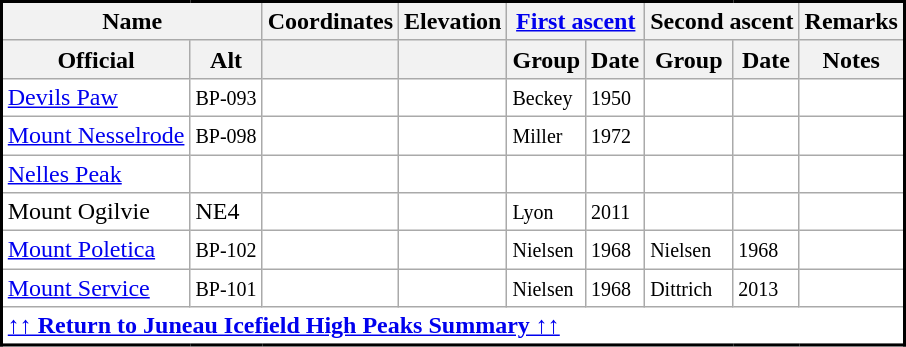<table class="wikitable" style="border:2px solid black; background: white; color: black">
<tr>
<th colspan="2">Name</th>
<th>Coordinates</th>
<th>Elevation</th>
<th colspan="2"><a href='#'>First ascent</a></th>
<th colspan="2">Second ascent</th>
<th>Remarks</th>
</tr>
<tr>
<th>Official</th>
<th>Alt</th>
<th></th>
<th></th>
<th>Group</th>
<th>Date</th>
<th>Group</th>
<th>Date</th>
<th>Notes</th>
</tr>
<tr>
<td><a href='#'>Devils Paw</a></td>
<td><small>BP-093 </small></td>
<td><small></small></td>
<td style="text-align:right;"></td>
<td><small>Beckey </small></td>
<td><small>1950</small></td>
<td></td>
<td></td>
<td></td>
</tr>
<tr>
<td><a href='#'>Mount Nesselrode</a></td>
<td><small>BP-098 </small></td>
<td><small></small></td>
<td style="text-align:right;"></td>
<td><small>Miller </small></td>
<td><small>1972</small></td>
<td></td>
<td></td>
<td></td>
</tr>
<tr>
<td><a href='#'>Nelles Peak</a></td>
<td></td>
<td><small></small></td>
<td style="text-align:right;"></td>
<td></td>
<td></td>
<td></td>
<td></td>
<td></td>
</tr>
<tr>
<td>Mount Ogilvie</td>
<td>NE4</td>
<td><small></small></td>
<td style="text-align:right;"></td>
<td><small>Lyon</small> </td>
<td><small>2011 </small></td>
<td></td>
<td></td>
<td></td>
</tr>
<tr>
<td><a href='#'>Mount Poletica</a></td>
<td><small>BP-102 </small></td>
<td><small></small></td>
<td style="text-align:right;"></td>
<td><small>Nielsen</small></td>
<td><small>1968</small></td>
<td><small>Nielsen  </small></td>
<td><small>1968</small></td>
<td></td>
</tr>
<tr>
<td><a href='#'>Mount Service</a></td>
<td><small>BP-101</small></td>
<td><small></small></td>
<td style="text-align:right;"></td>
<td><small>Nielsen</small></td>
<td><small>1968</small></td>
<td><small>Dittrich</small></td>
<td><small>2013</small></td>
<td></td>
</tr>
<tr>
<td colspan="16"><a href='#'><strong>↑↑ Return to Juneau Icefield High Peaks Summary ↑↑</strong></a></td>
</tr>
<tr>
</tr>
</table>
